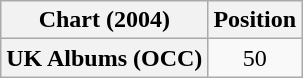<table class="wikitable plainrowheaders" style="text-align:center">
<tr>
<th scope="col">Chart (2004)</th>
<th scope="col">Position</th>
</tr>
<tr>
<th scope="row">UK Albums (OCC)</th>
<td>50</td>
</tr>
</table>
